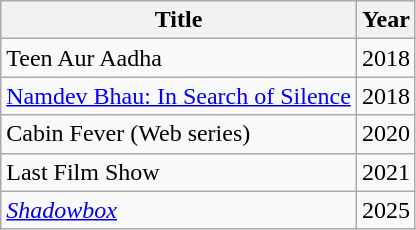<table class="wikitable">
<tr>
<th>Title</th>
<th>Year</th>
</tr>
<tr>
<td>Teen Aur Aadha</td>
<td>2018</td>
</tr>
<tr>
<td><a href='#'>Namdev Bhau: In Search of Silence</a></td>
<td>2018</td>
</tr>
<tr>
<td>Cabin Fever (Web series)</td>
<td>2020</td>
</tr>
<tr>
<td>Last Film Show</td>
<td>2021</td>
</tr>
<tr>
<td><em><a href='#'>Shadowbox</a></em></td>
<td>2025</td>
</tr>
</table>
